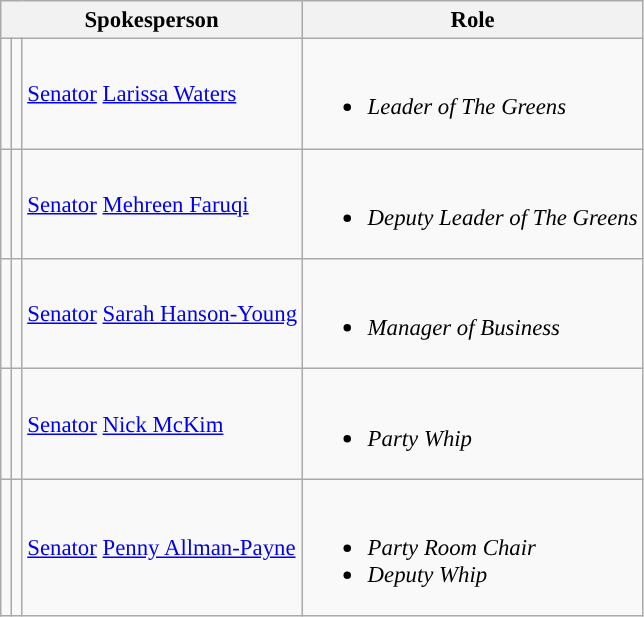<table class="wikitable" style="text-align:left; font-size:95%">
<tr>
<th colspan=3>Spokesperson</th>
<th>Role</th>
</tr>
<tr>
<td style="background-color: "></td>
<td></td>
<td><a href='#'>Senator</a> <a href='#'>Larissa Waters</a></td>
<td><br><ul><li><em>Leader of The Greens</em></li></ul></td>
</tr>
<tr>
<td style="background-color: "></td>
<td></td>
<td><a href='#'>Senator</a> <a href='#'>Mehreen Faruqi</a></td>
<td><br><ul><li><em>Deputy Leader of The Greens</em></li></ul></td>
</tr>
<tr>
<td style="background-color: "></td>
<td></td>
<td><a href='#'>Senator</a> <a href='#'>Sarah Hanson-Young</a></td>
<td><br><ul><li><em>Manager of Business</em></li></ul></td>
</tr>
<tr>
<td style="background-color: "></td>
<td></td>
<td><a href='#'>Senator</a> <a href='#'>Nick McKim</a></td>
<td><br><ul><li><em>Party Whip</em></li></ul></td>
</tr>
<tr>
<td style="background-color: "></td>
<td></td>
<td><a href='#'>Senator</a> <a href='#'>Penny Allman-Payne</a></td>
<td><br><ul><li><em>Party Room Chair</em></li><li><em>Deputy Whip</em></li></ul></td>
</tr>
</table>
